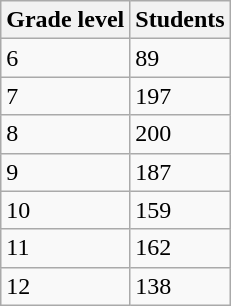<table class="wikitable">
<tr>
<th>Grade level</th>
<th>Students</th>
</tr>
<tr>
<td>6</td>
<td>89</td>
</tr>
<tr>
<td>7</td>
<td>197</td>
</tr>
<tr>
<td>8</td>
<td>200</td>
</tr>
<tr>
<td>9</td>
<td>187</td>
</tr>
<tr>
<td>10</td>
<td>159</td>
</tr>
<tr>
<td>11</td>
<td>162</td>
</tr>
<tr>
<td>12</td>
<td>138</td>
</tr>
</table>
